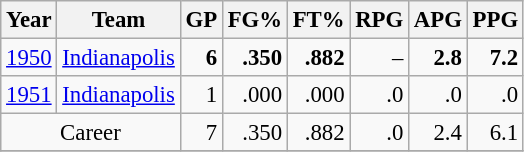<table class="wikitable sortable" style="font-size:95%; text-align:right;">
<tr>
<th>Year</th>
<th>Team</th>
<th>GP</th>
<th>FG%</th>
<th>FT%</th>
<th>RPG</th>
<th>APG</th>
<th>PPG</th>
</tr>
<tr>
<td style="text-align:left;"><a href='#'>1950</a></td>
<td style="text-align:left;"><a href='#'>Indianapolis</a></td>
<td><strong>6</strong></td>
<td><strong>.350</strong></td>
<td><strong>.882</strong></td>
<td>–</td>
<td><strong>2.8</strong></td>
<td><strong>7.2</strong></td>
</tr>
<tr>
<td style="text-align:left;"><a href='#'>1951</a></td>
<td style="text-align:left;"><a href='#'>Indianapolis</a></td>
<td>1</td>
<td>.000</td>
<td>.000</td>
<td>.0</td>
<td>.0</td>
<td>.0</td>
</tr>
<tr>
<td style="text-align:center;" colspan="2">Career</td>
<td>7</td>
<td>.350</td>
<td>.882</td>
<td>.0</td>
<td>2.4</td>
<td>6.1</td>
</tr>
<tr>
</tr>
</table>
